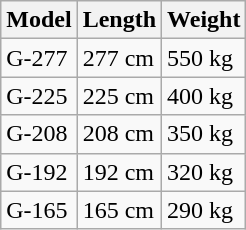<table class="wikitable">
<tr>
<th>Model</th>
<th>Length</th>
<th>Weight</th>
</tr>
<tr>
<td>G-277</td>
<td>277 cm</td>
<td>550 kg</td>
</tr>
<tr>
<td>G-225</td>
<td>225 cm</td>
<td>400 kg</td>
</tr>
<tr>
<td>G-208</td>
<td>208 cm</td>
<td>350 kg</td>
</tr>
<tr>
<td>G-192</td>
<td>192 cm</td>
<td>320 kg</td>
</tr>
<tr>
<td>G-165</td>
<td>165 cm</td>
<td>290 kg</td>
</tr>
</table>
